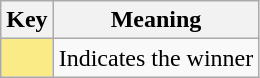<table class="wikitable">
<tr>
<th scope="col" width=%>Key</th>
<th scope="col" width=%>Meaning</th>
</tr>
<tr>
<td style="background:#FAEB86"></td>
<td>Indicates the winner</td>
</tr>
</table>
